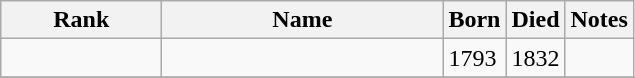<table class="wikitable sortable">
<tr>
<th width="100">Rank</th>
<th width="180">Name</th>
<th width="30">Born</th>
<th width="30">Died</th>
<th>Notes</th>
</tr>
<tr>
<td></td>
<td></td>
<td>1793</td>
<td>1832</td>
<td></td>
</tr>
<tr>
</tr>
</table>
